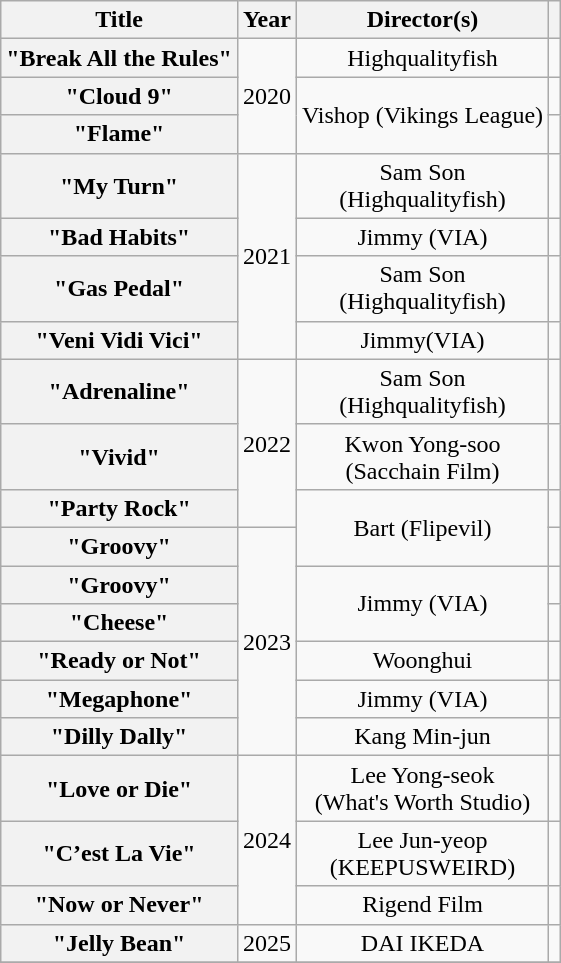<table class="wikitable plainrowheaders" style="text-align:center">
<tr>
<th>Title</th>
<th>Year</th>
<th>Director(s)</th>
<th></th>
</tr>
<tr>
<th scope="row">"Break All the Rules"</th>
<td rowspan="3">2020</td>
<td>Highqualityfish</td>
<td></td>
</tr>
<tr>
<th scope="row">"Cloud 9"</th>
<td scope="row" rowspan="2">Vishop (Vikings League)</td>
<td></td>
</tr>
<tr>
<th scope="row">"Flame"</th>
<td></td>
</tr>
<tr>
<th scope="row">"My Turn"</th>
<td rowspan="4">2021</td>
<td>Sam Son<br>(Highqualityfish)</td>
<td></td>
</tr>
<tr>
<th scope="row">"Bad Habits"<br></th>
<td>Jimmy (VIA)</td>
<td></td>
</tr>
<tr>
<th scope="row">"Gas Pedal"</th>
<td>Sam Son<br>(Highqualityfish)</td>
<td></td>
</tr>
<tr>
<th scope="row">"Veni Vidi Vici"<br></th>
<td>Jimmy(VIA)</td>
<td></td>
</tr>
<tr>
<th scope="row">"Adrenaline"</th>
<td rowspan="3">2022</td>
<td>Sam Son<br>(Highqualityfish)</td>
<td></td>
</tr>
<tr>
<th scope="row">"Vivid"</th>
<td>Kwon Yong-soo<br>(Sacchain Film)</td>
<td></td>
</tr>
<tr>
<th scope="row">"Party Rock"</th>
<td rowspan="2">Bart (Flipevil)</td>
<td></td>
</tr>
<tr>
<th scope="row">"Groovy"</th>
<td rowspan="6">2023</td>
<td></td>
</tr>
<tr>
<th scope="row">"Groovy"<br></th>
<td rowspan="2">Jimmy (VIA)</td>
<td></td>
</tr>
<tr>
<th scope="row">"Cheese"</th>
<td></td>
</tr>
<tr>
<th scope="row">"Ready or Not"</th>
<td>Woonghui</td>
<td></td>
</tr>
<tr>
<th scope="row">"Megaphone"</th>
<td>Jimmy (VIA)</td>
<td></td>
</tr>
<tr>
<th scope="row">"Dilly Dally"</th>
<td>Kang Min-jun</td>
<td></td>
</tr>
<tr>
<th scope="row">"Love or Die"</th>
<td rowspan="3">2024</td>
<td>Lee Yong-seok<br>(What's Worth Studio)</td>
<td></td>
</tr>
<tr>
<th scope="row">"C’est La Vie"</th>
<td>Lee Jun-yeop<br>(KEEPUSWEIRD)</td>
<td></td>
</tr>
<tr>
<th scope="row">"Now or Never"</th>
<td>Rigend Film</td>
<td></td>
</tr>
<tr>
<th scope="row">"Jelly Bean"</th>
<td>2025</td>
<td>DAI IKEDA</td>
<td></td>
</tr>
<tr>
</tr>
</table>
